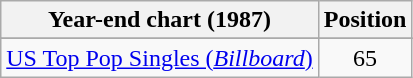<table class="wikitable">
<tr>
<th>Year-end chart (1987)</th>
<th>Position</th>
</tr>
<tr>
</tr>
<tr>
<td><a href='#'>US Top Pop Singles (<em>Billboard</em>)</a></td>
<td style="text-align:center;">65</td>
</tr>
</table>
